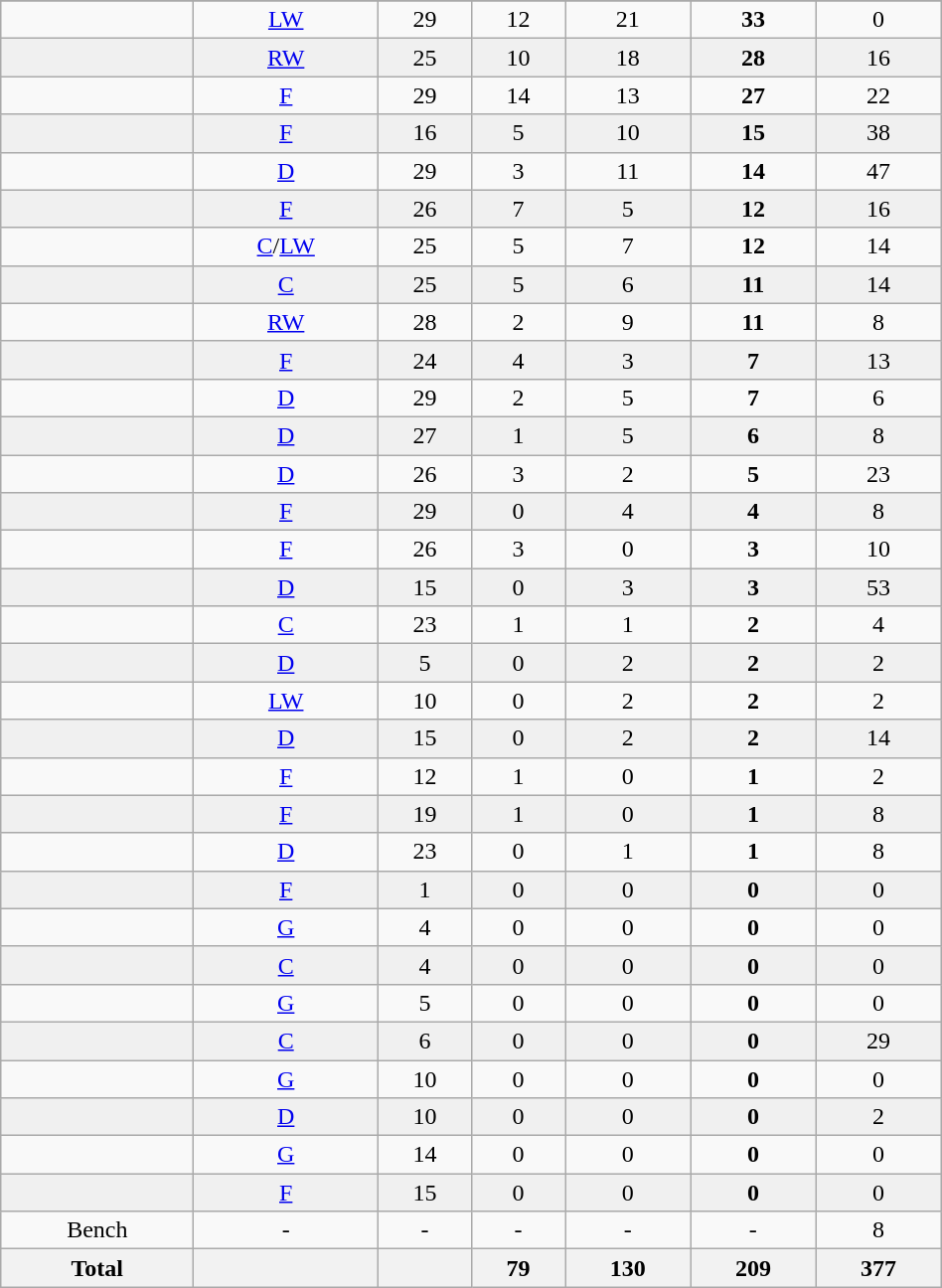<table class="wikitable sortable" width ="50%">
<tr align="center">
</tr>
<tr align="center" bgcolor="">
<td></td>
<td><a href='#'>LW</a></td>
<td>29</td>
<td>12</td>
<td>21</td>
<td><strong>33</strong></td>
<td>0</td>
</tr>
<tr align="center" bgcolor="f0f0f0">
<td></td>
<td><a href='#'>RW</a></td>
<td>25</td>
<td>10</td>
<td>18</td>
<td><strong>28</strong></td>
<td>16</td>
</tr>
<tr align="center" bgcolor="">
<td></td>
<td><a href='#'>F</a></td>
<td>29</td>
<td>14</td>
<td>13</td>
<td><strong>27</strong></td>
<td>22</td>
</tr>
<tr align="center" bgcolor="f0f0f0">
<td></td>
<td><a href='#'>F</a></td>
<td>16</td>
<td>5</td>
<td>10</td>
<td><strong>15</strong></td>
<td>38</td>
</tr>
<tr align="center" bgcolor="">
<td></td>
<td><a href='#'>D</a></td>
<td>29</td>
<td>3</td>
<td>11</td>
<td><strong>14</strong></td>
<td>47</td>
</tr>
<tr align="center" bgcolor="f0f0f0">
<td></td>
<td><a href='#'>F</a></td>
<td>26</td>
<td>7</td>
<td>5</td>
<td><strong>12</strong></td>
<td>16</td>
</tr>
<tr align="center" bgcolor="">
<td></td>
<td><a href='#'>C</a>/<a href='#'>LW</a></td>
<td>25</td>
<td>5</td>
<td>7</td>
<td><strong>12</strong></td>
<td>14</td>
</tr>
<tr align="center" bgcolor="f0f0f0">
<td></td>
<td><a href='#'>C</a></td>
<td>25</td>
<td>5</td>
<td>6</td>
<td><strong>11</strong></td>
<td>14</td>
</tr>
<tr align="center" bgcolor="">
<td></td>
<td><a href='#'>RW</a></td>
<td>28</td>
<td>2</td>
<td>9</td>
<td><strong>11</strong></td>
<td>8</td>
</tr>
<tr align="center" bgcolor="f0f0f0">
<td></td>
<td><a href='#'>F</a></td>
<td>24</td>
<td>4</td>
<td>3</td>
<td><strong>7</strong></td>
<td>13</td>
</tr>
<tr align="center" bgcolor="">
<td></td>
<td><a href='#'>D</a></td>
<td>29</td>
<td>2</td>
<td>5</td>
<td><strong>7</strong></td>
<td>6</td>
</tr>
<tr align="center" bgcolor="f0f0f0">
<td></td>
<td><a href='#'>D</a></td>
<td>27</td>
<td>1</td>
<td>5</td>
<td><strong>6</strong></td>
<td>8</td>
</tr>
<tr align="center" bgcolor="">
<td></td>
<td><a href='#'>D</a></td>
<td>26</td>
<td>3</td>
<td>2</td>
<td><strong>5</strong></td>
<td>23</td>
</tr>
<tr align="center" bgcolor="f0f0f0">
<td></td>
<td><a href='#'>F</a></td>
<td>29</td>
<td>0</td>
<td>4</td>
<td><strong>4</strong></td>
<td>8</td>
</tr>
<tr align="center" bgcolor="">
<td></td>
<td><a href='#'>F</a></td>
<td>26</td>
<td>3</td>
<td>0</td>
<td><strong>3</strong></td>
<td>10</td>
</tr>
<tr align="center" bgcolor="f0f0f0">
<td></td>
<td><a href='#'>D</a></td>
<td>15</td>
<td>0</td>
<td>3</td>
<td><strong>3</strong></td>
<td>53</td>
</tr>
<tr align="center" bgcolor="">
<td></td>
<td><a href='#'>C</a></td>
<td>23</td>
<td>1</td>
<td>1</td>
<td><strong>2</strong></td>
<td>4</td>
</tr>
<tr align="center" bgcolor="f0f0f0">
<td></td>
<td><a href='#'>D</a></td>
<td>5</td>
<td>0</td>
<td>2</td>
<td><strong>2</strong></td>
<td>2</td>
</tr>
<tr align="center" bgcolor="">
<td></td>
<td><a href='#'>LW</a></td>
<td>10</td>
<td>0</td>
<td>2</td>
<td><strong>2</strong></td>
<td>2</td>
</tr>
<tr align="center" bgcolor="f0f0f0">
<td></td>
<td><a href='#'>D</a></td>
<td>15</td>
<td>0</td>
<td>2</td>
<td><strong>2</strong></td>
<td>14</td>
</tr>
<tr align="center" bgcolor="">
<td></td>
<td><a href='#'>F</a></td>
<td>12</td>
<td>1</td>
<td>0</td>
<td><strong>1</strong></td>
<td>2</td>
</tr>
<tr align="center" bgcolor="f0f0f0">
<td></td>
<td><a href='#'>F</a></td>
<td>19</td>
<td>1</td>
<td>0</td>
<td><strong>1</strong></td>
<td>8</td>
</tr>
<tr align="center" bgcolor="">
<td></td>
<td><a href='#'>D</a></td>
<td>23</td>
<td>0</td>
<td>1</td>
<td><strong>1</strong></td>
<td>8</td>
</tr>
<tr align="center" bgcolor="f0f0f0">
<td></td>
<td><a href='#'>F</a></td>
<td>1</td>
<td>0</td>
<td>0</td>
<td><strong>0</strong></td>
<td>0</td>
</tr>
<tr align="center" bgcolor="">
<td></td>
<td><a href='#'>G</a></td>
<td>4</td>
<td>0</td>
<td>0</td>
<td><strong>0</strong></td>
<td>0</td>
</tr>
<tr align="center" bgcolor="f0f0f0">
<td></td>
<td><a href='#'>C</a></td>
<td>4</td>
<td>0</td>
<td>0</td>
<td><strong>0</strong></td>
<td>0</td>
</tr>
<tr align="center" bgcolor="">
<td></td>
<td><a href='#'>G</a></td>
<td>5</td>
<td>0</td>
<td>0</td>
<td><strong>0</strong></td>
<td>0</td>
</tr>
<tr align="center" bgcolor="f0f0f0">
<td></td>
<td><a href='#'>C</a></td>
<td>6</td>
<td>0</td>
<td>0</td>
<td><strong>0</strong></td>
<td>29</td>
</tr>
<tr align="center" bgcolor="">
<td></td>
<td><a href='#'>G</a></td>
<td>10</td>
<td>0</td>
<td>0</td>
<td><strong>0</strong></td>
<td>0</td>
</tr>
<tr align="center" bgcolor="f0f0f0">
<td></td>
<td><a href='#'>D</a></td>
<td>10</td>
<td>0</td>
<td>0</td>
<td><strong>0</strong></td>
<td>2</td>
</tr>
<tr align="center" bgcolor="">
<td></td>
<td><a href='#'>G</a></td>
<td>14</td>
<td>0</td>
<td>0</td>
<td><strong>0</strong></td>
<td>0</td>
</tr>
<tr align="center" bgcolor="f0f0f0">
<td></td>
<td><a href='#'>F</a></td>
<td>15</td>
<td>0</td>
<td>0</td>
<td><strong>0</strong></td>
<td>0</td>
</tr>
<tr align="center" bgcolor="">
<td>Bench</td>
<td>-</td>
<td>-</td>
<td>-</td>
<td>-</td>
<td>-</td>
<td>8</td>
</tr>
<tr>
<th>Total</th>
<th></th>
<th></th>
<th>79</th>
<th>130</th>
<th>209</th>
<th>377</th>
</tr>
</table>
